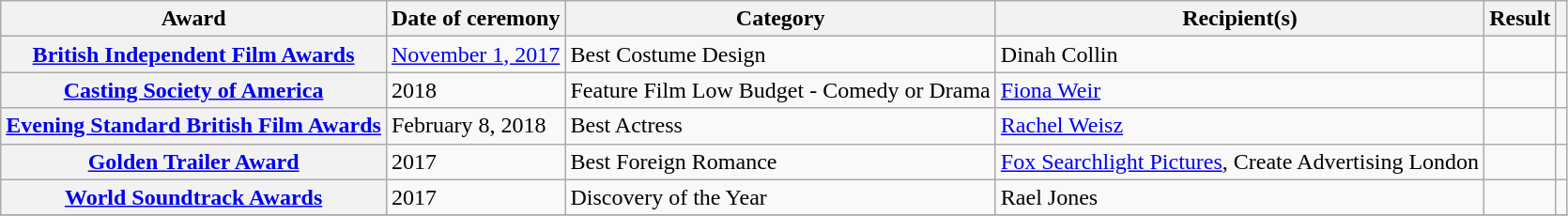<table class="wikitable plainrowheaders sortable">
<tr>
<th scope="col">Award</th>
<th scope="col">Date of ceremony</th>
<th scope="col">Category</th>
<th scope="col">Recipient(s)</th>
<th scope="col">Result</th>
<th scope="col" class="unsortable"></th>
</tr>
<tr>
<th scope="row"><a href='#'>British Independent Film Awards</a></th>
<td><a href='#'>November 1, 2017</a></td>
<td>Best Costume Design</td>
<td>Dinah Collin</td>
<td></td>
<td></td>
</tr>
<tr>
<th scope="row"><a href='#'>Casting Society of America</a></th>
<td>2018</td>
<td>Feature Film Low Budget - Comedy or Drama</td>
<td><a href='#'>Fiona Weir</a></td>
<td></td>
<td></td>
</tr>
<tr>
<th scope="row"><a href='#'>Evening Standard British Film Awards</a></th>
<td>February 8, 2018</td>
<td>Best Actress</td>
<td><a href='#'>Rachel Weisz</a></td>
<td></td>
<td></td>
</tr>
<tr>
<th scope="row"><a href='#'>Golden Trailer Award</a></th>
<td rowspan="1">2017</td>
<td>Best Foreign Romance</td>
<td><a href='#'>Fox Searchlight Pictures</a>, Create Advertising London</td>
<td></td>
<td></td>
</tr>
<tr>
<th scope="row"><a href='#'>World Soundtrack Awards</a></th>
<td>2017</td>
<td>Discovery of the Year</td>
<td>Rael Jones</td>
<td></td>
<td></td>
</tr>
<tr>
</tr>
</table>
